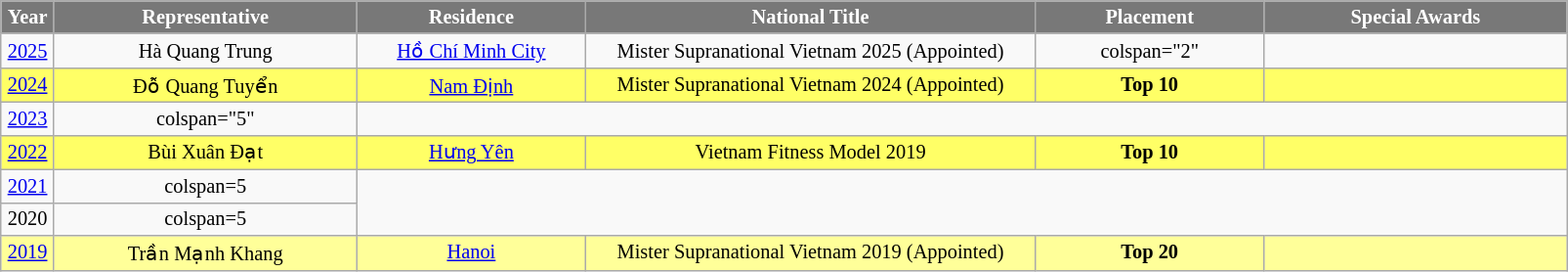<table class="wikitable sortable" style="font-size: 85%; text-align:center">
<tr>
<th width="30" style="background-color:#787878;color:#FFFFFF;">Year</th>
<th width="200" style="background-color:#787878;color:#FFFFFF;">Representative</th>
<th width="150" style="background-color:#787878;color:#FFFFFF;">Residence</th>
<th width="300" style="background-color:#787878;color:#FFFFFF;">National Title</th>
<th width="150" style="background-color:#787878;color:#FFFFFF;">Placement</th>
<th width="200" style="background-color:#787878;color:#FFFFFF;">Special Awards</th>
</tr>
<tr>
<td><a href='#'>2025</a></td>
<td>Hà Quang Trung</td>
<td><a href='#'>Hồ Chí Minh City</a></td>
<td>Mister Supranational Vietnam 2025 (Appointed)</td>
<td>colspan="2" </td>
</tr>
<tr style="background-color:#FFFF66; : bold">
<td><a href='#'>2024</a></td>
<td>Đỗ Quang Tuyển</td>
<td><a href='#'>Nam Định</a></td>
<td>Mister Supranational Vietnam 2024 (Appointed)</td>
<td><strong>Top 10</strong></td>
<td style="background:;"></td>
</tr>
<tr>
<td><a href='#'>2023</a></td>
<td>colspan="5" </td>
</tr>
<tr style="background-color:#FFFF66; : bold">
<td><a href='#'>2022</a></td>
<td>Bùi Xuân Đạt</td>
<td><a href='#'>Hưng Yên</a></td>
<td>Vietnam Fitness Model 2019</td>
<td><strong>Top 10</strong></td>
<td style="background:;"></td>
</tr>
<tr>
<td><a href='#'>2021</a></td>
<td>colspan=5 </td>
</tr>
<tr>
<td>2020</td>
<td>colspan=5 </td>
</tr>
<tr style="background-color:#FFFF99; : bold">
<td><a href='#'>2019</a></td>
<td>Trần Mạnh Khang</td>
<td><a href='#'>Hanoi</a></td>
<td>Mister Supranational Vietnam 2019 (Appointed)</td>
<td><strong>Top 20</strong></td>
<td style="background:;"></td>
</tr>
</table>
